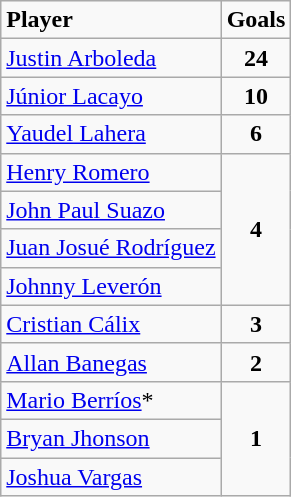<table class="wikitable">
<tr>
<td><strong>Player</strong></td>
<td><strong>Goals</strong></td>
</tr>
<tr>
<td> <a href='#'>Justin Arboleda</a></td>
<td rowspan="1" align=center><strong>24</strong></td>
</tr>
<tr>
<td> <a href='#'>Júnior Lacayo</a></td>
<td rowspan="1" align=center><strong>10</strong></td>
</tr>
<tr>
<td> <a href='#'>Yaudel Lahera</a></td>
<td rowspan="1" align=center><strong>6</strong></td>
</tr>
<tr>
<td> <a href='#'>Henry Romero</a></td>
<td rowspan="4" align=center><strong>4</strong></td>
</tr>
<tr>
<td> <a href='#'>John Paul Suazo</a></td>
</tr>
<tr>
<td> <a href='#'>Juan Josué Rodríguez</a></td>
</tr>
<tr>
<td> <a href='#'>Johnny Leverón</a></td>
</tr>
<tr>
<td> <a href='#'>Cristian Cálix</a></td>
<td rowspan="1" align=center><strong>3</strong></td>
</tr>
<tr>
<td> <a href='#'>Allan Banegas</a></td>
<td rowspan="1" align=center><strong>2</strong></td>
</tr>
<tr>
<td> <a href='#'>Mario Berríos</a>*</td>
<td rowspan="3" align=center><strong>1</strong></td>
</tr>
<tr>
<td> <a href='#'>Bryan Jhonson</a></td>
</tr>
<tr>
<td> <a href='#'>Joshua Vargas</a></td>
</tr>
</table>
